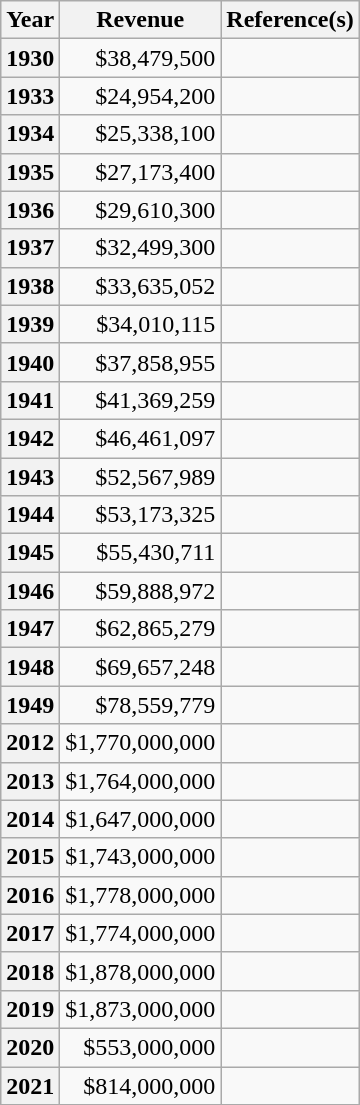<table class="wikitable plainrowheaders" style="margin:auto; margin:auto;">
<tr>
<th scope="col">Year</th>
<th scope="col">Revenue</th>
<th scope="col">Reference(s)</th>
</tr>
<tr>
<th scope="row">1930</th>
<td style="text-align:right;">$38,479,500</td>
<td style="text-align:center;"></td>
</tr>
<tr>
<th scope="row">1933</th>
<td style="text-align:right;">$24,954,200</td>
<td style="text-align:center;"></td>
</tr>
<tr>
<th scope="row">1934</th>
<td style="text-align:right;">$25,338,100</td>
<td style="text-align:center;"></td>
</tr>
<tr>
<th scope="row">1935</th>
<td style="text-align:right;">$27,173,400</td>
<td style="text-align:center;"></td>
</tr>
<tr>
<th scope="row">1936</th>
<td style="text-align:right;">$29,610,300</td>
<td style="text-align:center;"></td>
</tr>
<tr>
<th scope="row">1937</th>
<td style="text-align:right;">$32,499,300</td>
<td style="text-align:center;"></td>
</tr>
<tr>
<th scope="row">1938</th>
<td style="text-align:right;">$33,635,052</td>
<td style="text-align:center;"></td>
</tr>
<tr>
<th scope="row">1939</th>
<td style="text-align:right;">$34,010,115</td>
<td style="text-align:center;"></td>
</tr>
<tr>
<th scope="row">1940</th>
<td style="text-align:right;">$37,858,955</td>
<td style="text-align:center;"></td>
</tr>
<tr>
<th scope="row">1941</th>
<td style="text-align:right;">$41,369,259</td>
<td style="text-align:center;"></td>
</tr>
<tr>
<th scope="row">1942</th>
<td style="text-align:right;">$46,461,097</td>
<td style="text-align:center;"></td>
</tr>
<tr>
<th scope="row">1943</th>
<td style="text-align:right;">$52,567,989</td>
<td style="text-align:center;"></td>
</tr>
<tr>
<th scope="row">1944</th>
<td style="text-align:right;">$53,173,325</td>
<td style="text-align:center;"></td>
</tr>
<tr>
<th scope="row">1945</th>
<td style="text-align:right;">$55,430,711</td>
<td style="text-align:center;"></td>
</tr>
<tr>
<th scope="row">1946</th>
<td style="text-align:right;">$59,888,972</td>
<td style="text-align:center;"></td>
</tr>
<tr>
<th scope="row">1947</th>
<td style="text-align:right;">$62,865,279</td>
<td style="text-align:center;"></td>
</tr>
<tr>
<th scope="row">1948</th>
<td style="text-align:right;">$69,657,248</td>
<td style="text-align:center;"></td>
</tr>
<tr>
<th scope="row">1949</th>
<td style="text-align:right;">$78,559,779</td>
<td style="text-align:center;"></td>
</tr>
<tr>
<th scope="row">2012</th>
<td style="text-align:right;">$1,770,000,000</td>
<td style="text-align:center;"></td>
</tr>
<tr>
<th scope="row">2013</th>
<td style="text-align:right;">$1,764,000,000</td>
<td style="text-align:center;"></td>
</tr>
<tr>
<th scope="row">2014</th>
<td style="text-align:right;">$1,647,000,000</td>
<td style="text-align:center;"></td>
</tr>
<tr>
<th scope="row">2015</th>
<td style="text-align:right;">$1,743,000,000</td>
<td style="text-align:center;"></td>
</tr>
<tr>
<th scope="row">2016</th>
<td style="text-align:right;">$1,778,000,000</td>
<td style="text-align:center;"></td>
</tr>
<tr>
<th scope="row">2017</th>
<td style="text-align:right;">$1,774,000,000</td>
<td style="text-align:center;"></td>
</tr>
<tr>
<th scope="row">2018</th>
<td style="text-align:right;">$1,878,000,000</td>
<td style="text-align:center;"></td>
</tr>
<tr>
<th scope="row">2019</th>
<td style="text-align:right;">$1,873,000,000</td>
<td style="text-align:center;"></td>
</tr>
<tr>
<th scope="row">2020</th>
<td style="text-align:right;">$553,000,000</td>
<td style="text-align:center;"></td>
</tr>
<tr>
<th scope="row">2021</th>
<td style="text-align:right;">$814,000,000</td>
<td style="text-align:center;"></td>
</tr>
<tr>
</tr>
</table>
